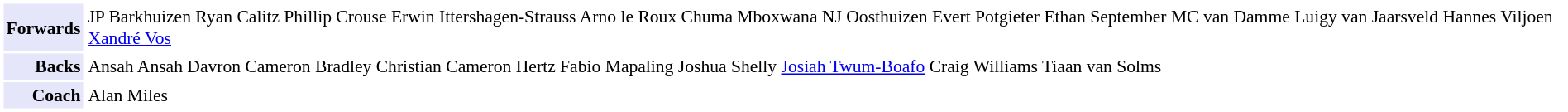<table cellpadding="2" style="border: 1px solid white; font-size:90%;">
<tr>
<td colspan="2" align="right" bgcolor="lavender"><strong>Forwards</strong></td>
<td align="left">JP Barkhuizen Ryan Calitz Phillip Crouse Erwin Ittershagen-Strauss Arno le Roux Chuma Mboxwana NJ Oosthuizen Evert Potgieter Ethan September MC van Damme Luigy van Jaarsveld Hannes Viljoen <a href='#'>Xandré Vos</a></td>
</tr>
<tr>
<td colspan="2" align="right" bgcolor="lavender"><strong>Backs</strong></td>
<td align="left">Ansah Ansah Davron Cameron Bradley Christian Cameron Hertz Fabio Mapaling Joshua Shelly <a href='#'>Josiah Twum-Boafo</a> Craig Williams Tiaan van Solms</td>
</tr>
<tr>
<td colspan="2" align="right" bgcolor="lavender"><strong>Coach</strong></td>
<td align="left">Alan Miles</td>
</tr>
</table>
